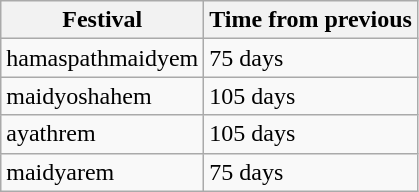<table class="wikitable" style="float:centre">
<tr>
<th>Festival</th>
<th>Time from previous</th>
</tr>
<tr>
<td>hamaspathmaidyem</td>
<td>75 days</td>
</tr>
<tr>
<td>maidyoshahem</td>
<td>105 days</td>
</tr>
<tr>
<td>ayathrem</td>
<td>105 days</td>
</tr>
<tr>
<td>maidyarem</td>
<td>75 days</td>
</tr>
</table>
